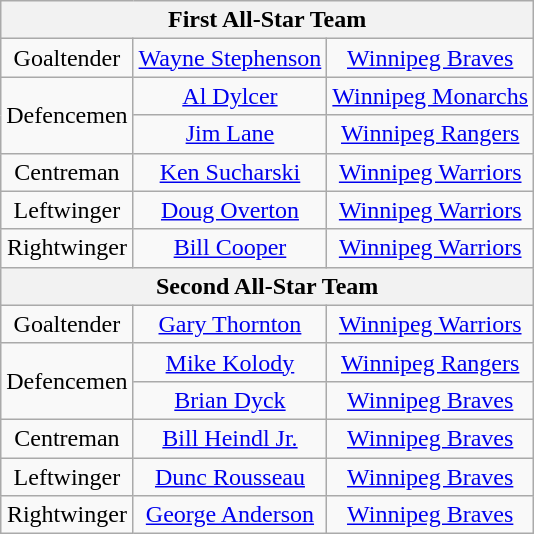<table class="wikitable" style="text-align:center">
<tr>
<th colspan="6">First All-Star Team</th>
</tr>
<tr>
<td>Goaltender</td>
<td><a href='#'>Wayne Stephenson</a></td>
<td><a href='#'>Winnipeg Braves</a></td>
</tr>
<tr>
<td rowspan="2">Defencemen</td>
<td><a href='#'>Al Dylcer</a></td>
<td><a href='#'>Winnipeg Monarchs</a></td>
</tr>
<tr>
<td><a href='#'>Jim Lane</a></td>
<td><a href='#'>Winnipeg Rangers</a></td>
</tr>
<tr>
<td>Centreman</td>
<td><a href='#'>Ken Sucharski</a></td>
<td><a href='#'>Winnipeg Warriors</a></td>
</tr>
<tr>
<td>Leftwinger</td>
<td><a href='#'>Doug Overton</a></td>
<td><a href='#'>Winnipeg Warriors</a></td>
</tr>
<tr>
<td>Rightwinger</td>
<td><a href='#'>Bill Cooper</a></td>
<td><a href='#'>Winnipeg Warriors</a></td>
</tr>
<tr>
<th colspan="6">Second All-Star Team</th>
</tr>
<tr>
<td>Goaltender</td>
<td><a href='#'>Gary Thornton</a></td>
<td><a href='#'>Winnipeg Warriors</a></td>
</tr>
<tr>
<td rowspan="2">Defencemen</td>
<td><a href='#'>Mike Kolody</a></td>
<td><a href='#'>Winnipeg Rangers</a></td>
</tr>
<tr>
<td><a href='#'>Brian Dyck</a></td>
<td><a href='#'>Winnipeg Braves</a></td>
</tr>
<tr>
<td>Centreman</td>
<td><a href='#'>Bill Heindl Jr.</a></td>
<td><a href='#'>Winnipeg Braves</a></td>
</tr>
<tr>
<td>Leftwinger</td>
<td><a href='#'>Dunc Rousseau</a></td>
<td><a href='#'>Winnipeg Braves</a></td>
</tr>
<tr>
<td>Rightwinger</td>
<td><a href='#'>George Anderson</a></td>
<td><a href='#'>Winnipeg Braves</a></td>
</tr>
</table>
